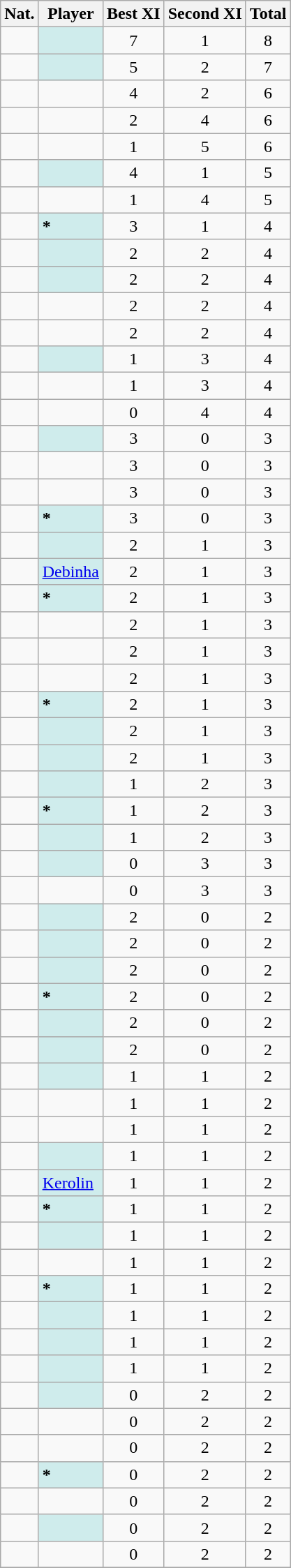<table class="wikitable sortable" style="text-align: center;">
<tr>
<th scope=col>Nat.</th>
<th scope=col>Player</th>
<th scope=col>Best XI</th>
<th scope=col>Second XI</th>
<th scope=col>Total</th>
</tr>
<tr>
<td></td>
<td bgcolor="CFECEC" align=left></td>
<td>7</td>
<td>1</td>
<td>8</td>
</tr>
<tr>
<td></td>
<td bgcolor="CFECEC" align=left></td>
<td>5</td>
<td>2</td>
<td>7</td>
</tr>
<tr>
<td></td>
<td align=left></td>
<td>4</td>
<td>2</td>
<td>6</td>
</tr>
<tr>
<td></td>
<td align=left></td>
<td>2</td>
<td>4</td>
<td>6</td>
</tr>
<tr>
<td></td>
<td align=left></td>
<td>1</td>
<td>5</td>
<td>6</td>
</tr>
<tr>
<td></td>
<td bgcolor="CFECEC" align=left></td>
<td>4</td>
<td>1</td>
<td>5</td>
</tr>
<tr>
<td></td>
<td align=left></td>
<td>1</td>
<td>4</td>
<td>5</td>
</tr>
<tr>
<td></td>
<td bgcolor="CFECEC" align=left><strong>*</strong></td>
<td>3</td>
<td>1</td>
<td>4</td>
</tr>
<tr>
<td></td>
<td bgcolor="CFECEC" align=left></td>
<td>2</td>
<td>2</td>
<td>4</td>
</tr>
<tr>
<td></td>
<td bgcolor="CFECEC" align=left></td>
<td>2</td>
<td>2</td>
<td>4</td>
</tr>
<tr>
<td></td>
<td align=left></td>
<td>2</td>
<td>2</td>
<td>4</td>
</tr>
<tr>
<td></td>
<td align=left></td>
<td>2</td>
<td>2</td>
<td>4</td>
</tr>
<tr>
<td></td>
<td bgcolor="CFECEC" align=left></td>
<td>1</td>
<td>3</td>
<td>4</td>
</tr>
<tr>
<td></td>
<td align=left></td>
<td>1</td>
<td>3</td>
<td>4</td>
</tr>
<tr>
<td></td>
<td align=left></td>
<td>0</td>
<td>4</td>
<td>4</td>
</tr>
<tr>
<td></td>
<td bgcolor="CFECEC" align=left></td>
<td>3</td>
<td>0</td>
<td>3</td>
</tr>
<tr>
<td></td>
<td align=left></td>
<td>3</td>
<td>0</td>
<td>3</td>
</tr>
<tr>
<td></td>
<td align=left></td>
<td>3</td>
<td>0</td>
<td>3</td>
</tr>
<tr>
<td></td>
<td bgcolor="CFECEC" align=left><strong>*</strong></td>
<td>3</td>
<td>0</td>
<td>3</td>
</tr>
<tr>
<td></td>
<td bgcolor="CFECEC" align=left></td>
<td>2</td>
<td>1</td>
<td>3</td>
</tr>
<tr>
<td></td>
<td bgcolor="CFECEC" align=left><a href='#'>Debinha</a></td>
<td>2</td>
<td>1</td>
<td>3</td>
</tr>
<tr>
<td></td>
<td bgcolor="CFECEC" align=left><strong>*</strong></td>
<td>2</td>
<td>1</td>
<td>3</td>
</tr>
<tr>
<td></td>
<td align=left></td>
<td>2</td>
<td>1</td>
<td>3</td>
</tr>
<tr>
<td></td>
<td align=left></td>
<td>2</td>
<td>1</td>
<td>3</td>
</tr>
<tr>
<td></td>
<td align=left></td>
<td>2</td>
<td>1</td>
<td>3</td>
</tr>
<tr>
<td></td>
<td bgcolor="CFECEC" align=left><strong>*</strong></td>
<td>2</td>
<td>1</td>
<td>3</td>
</tr>
<tr>
<td></td>
<td bgcolor="CFECEC" align=left></td>
<td>2</td>
<td>1</td>
<td>3</td>
</tr>
<tr>
<td></td>
<td bgcolor="CFECEC" align=left></td>
<td>2</td>
<td>1</td>
<td>3</td>
</tr>
<tr>
<td></td>
<td bgcolor="CFECEC" align=left></td>
<td>1</td>
<td>2</td>
<td>3</td>
</tr>
<tr>
<td></td>
<td bgcolor="CFECEC" align=left><strong>*</strong></td>
<td>1</td>
<td>2</td>
<td>3</td>
</tr>
<tr>
<td></td>
<td bgcolor="CFECEC" align=left></td>
<td>1</td>
<td>2</td>
<td>3</td>
</tr>
<tr>
<td></td>
<td bgcolor="CFECEC" align=left></td>
<td>0</td>
<td>3</td>
<td>3</td>
</tr>
<tr>
<td></td>
<td align=left></td>
<td>0</td>
<td>3</td>
<td>3</td>
</tr>
<tr>
<td></td>
<td bgcolor="CFECEC" align=left></td>
<td>2</td>
<td>0</td>
<td>2</td>
</tr>
<tr>
<td></td>
<td bgcolor="CFECEC" align=left></td>
<td>2</td>
<td>0</td>
<td>2</td>
</tr>
<tr>
<td></td>
<td bgcolor="CFECEC" align=left></td>
<td>2</td>
<td>0</td>
<td>2</td>
</tr>
<tr>
<td></td>
<td bgcolor="CFECEC" align=left><strong>*</strong></td>
<td>2</td>
<td>0</td>
<td>2</td>
</tr>
<tr>
<td></td>
<td bgcolor="CFECEC" align=left></td>
<td>2</td>
<td>0</td>
<td>2</td>
</tr>
<tr>
<td></td>
<td bgcolor="CFECEC" align=left></td>
<td>2</td>
<td>0</td>
<td>2</td>
</tr>
<tr>
<td></td>
<td bgcolor="CFECEC" align=left></td>
<td>1</td>
<td>1</td>
<td>2</td>
</tr>
<tr>
<td></td>
<td align=left></td>
<td>1</td>
<td>1</td>
<td>2</td>
</tr>
<tr>
<td></td>
<td align=left></td>
<td>1</td>
<td>1</td>
<td>2</td>
</tr>
<tr>
<td></td>
<td bgcolor="CFECEC" align=left></td>
<td>1</td>
<td>1</td>
<td>2</td>
</tr>
<tr>
<td></td>
<td bgcolor="CFECEC" align=left><a href='#'>Kerolin</a></td>
<td>1</td>
<td>1</td>
<td>2</td>
</tr>
<tr>
<td></td>
<td bgcolor="CFECEC" align=left><strong>*</strong></td>
<td>1</td>
<td>1</td>
<td>2</td>
</tr>
<tr>
<td></td>
<td bgcolor="CFECEC" align=left></td>
<td>1</td>
<td>1</td>
<td>2</td>
</tr>
<tr>
<td></td>
<td align=left></td>
<td>1</td>
<td>1</td>
<td>2</td>
</tr>
<tr>
<td></td>
<td bgcolor="CFECEC" align=left><strong>*</strong></td>
<td>1</td>
<td>1</td>
<td>2</td>
</tr>
<tr>
<td></td>
<td bgcolor="CFECEC" align=left></td>
<td>1</td>
<td>1</td>
<td>2</td>
</tr>
<tr>
<td></td>
<td bgcolor="CFECEC" align=left></td>
<td>1</td>
<td>1</td>
<td>2</td>
</tr>
<tr>
<td></td>
<td bgcolor="CFECEC" align=left></td>
<td>1</td>
<td>1</td>
<td>2</td>
</tr>
<tr>
<td></td>
<td bgcolor="CFECEC" align=left></td>
<td>0</td>
<td>2</td>
<td>2</td>
</tr>
<tr>
<td></td>
<td align=left></td>
<td>0</td>
<td>2</td>
<td>2</td>
</tr>
<tr>
<td></td>
<td align=left></td>
<td>0</td>
<td>2</td>
<td>2</td>
</tr>
<tr>
<td></td>
<td bgcolor="CFECEC" align=left><strong>*</strong></td>
<td>0</td>
<td>2</td>
<td>2</td>
</tr>
<tr>
<td></td>
<td align=left></td>
<td>0</td>
<td>2</td>
<td>2</td>
</tr>
<tr>
<td></td>
<td bgcolor="CFECEC" align=left></td>
<td>0</td>
<td>2</td>
<td>2</td>
</tr>
<tr>
<td></td>
<td align=left></td>
<td>0</td>
<td>2</td>
<td>2</td>
</tr>
<tr>
</tr>
</table>
